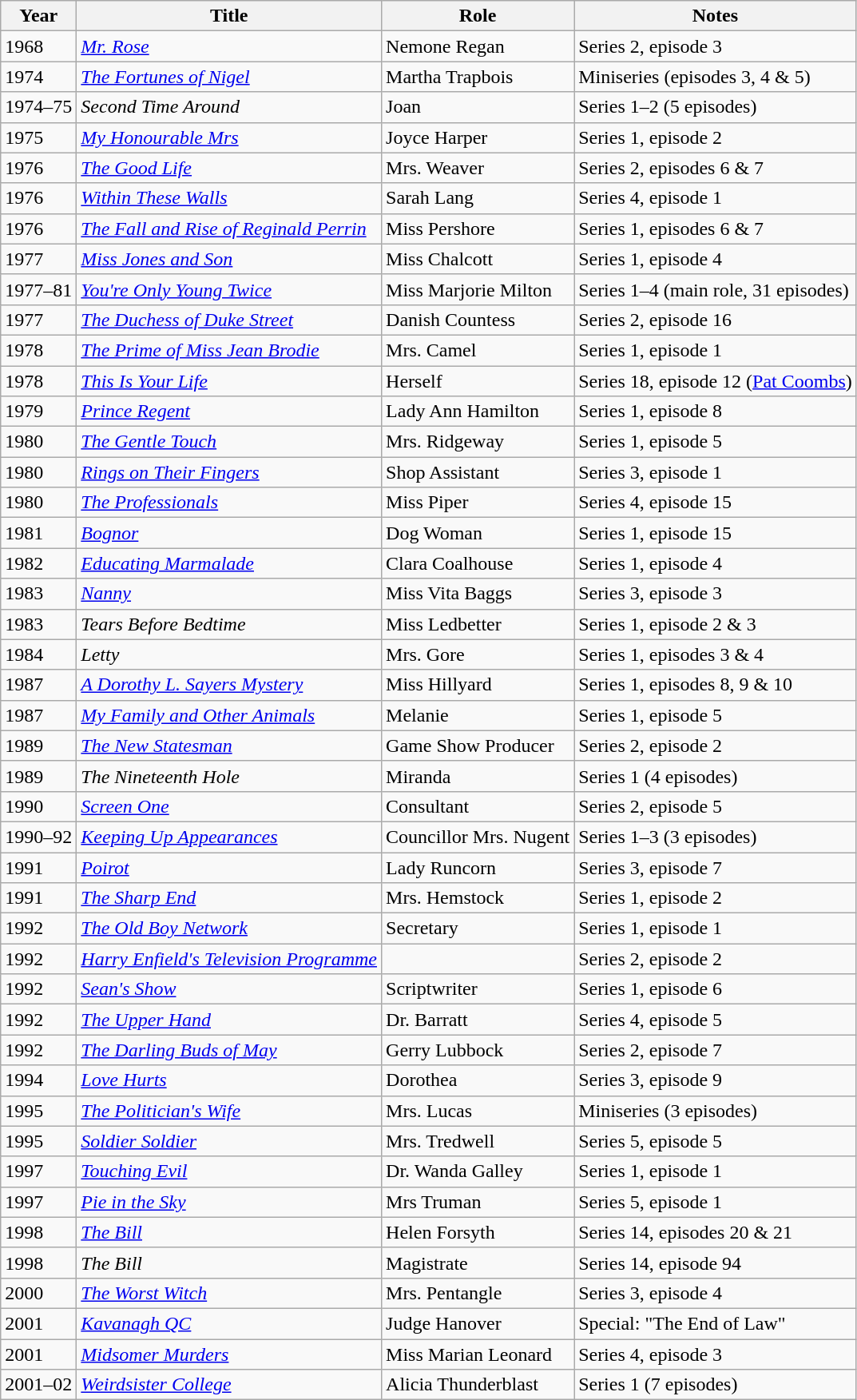<table class="wikitable">
<tr>
<th>Year</th>
<th>Title</th>
<th>Role</th>
<th>Notes</th>
</tr>
<tr>
<td>1968</td>
<td><em><a href='#'>Mr. Rose</a></em></td>
<td>Nemone Regan</td>
<td>Series 2, episode 3</td>
</tr>
<tr>
<td>1974</td>
<td><em><a href='#'>The Fortunes of Nigel</a></em></td>
<td>Martha Trapbois</td>
<td>Miniseries (episodes 3, 4 & 5)</td>
</tr>
<tr>
<td>1974–75</td>
<td><em>Second Time Around</em></td>
<td>Joan</td>
<td>Series 1–2 (5 episodes)</td>
</tr>
<tr>
<td>1975</td>
<td><em><a href='#'>My Honourable Mrs</a></em></td>
<td>Joyce Harper</td>
<td>Series 1, episode 2</td>
</tr>
<tr>
<td>1976</td>
<td><em><a href='#'>The Good Life</a></em></td>
<td>Mrs. Weaver</td>
<td>Series 2, episodes 6 & 7</td>
</tr>
<tr>
<td>1976</td>
<td><em><a href='#'>Within These Walls</a></em></td>
<td>Sarah Lang</td>
<td>Series 4, episode 1</td>
</tr>
<tr>
<td>1976</td>
<td><em><a href='#'>The Fall and Rise of Reginald Perrin</a></em></td>
<td>Miss Pershore</td>
<td>Series 1, episodes 6 & 7</td>
</tr>
<tr>
<td>1977</td>
<td><em><a href='#'>Miss Jones and Son</a></em></td>
<td>Miss Chalcott</td>
<td>Series 1, episode 4</td>
</tr>
<tr>
<td>1977–81</td>
<td><em><a href='#'>You're Only Young Twice</a></em></td>
<td>Miss Marjorie Milton</td>
<td>Series 1–4 (main role, 31 episodes)</td>
</tr>
<tr>
<td>1977</td>
<td><em><a href='#'>The Duchess of Duke Street</a></em></td>
<td>Danish Countess</td>
<td>Series 2, episode 16</td>
</tr>
<tr>
<td>1978</td>
<td><em><a href='#'>The Prime of Miss Jean Brodie</a></em></td>
<td>Mrs. Camel</td>
<td>Series 1, episode 1</td>
</tr>
<tr>
<td>1978</td>
<td><em><a href='#'>This Is Your Life</a></em></td>
<td>Herself</td>
<td>Series 18, episode 12 (<a href='#'>Pat Coombs</a>)</td>
</tr>
<tr>
<td>1979</td>
<td><em><a href='#'>Prince Regent</a></em></td>
<td>Lady Ann Hamilton</td>
<td>Series 1, episode 8</td>
</tr>
<tr>
<td>1980</td>
<td><em><a href='#'>The Gentle Touch</a></em></td>
<td>Mrs. Ridgeway</td>
<td>Series 1, episode 5</td>
</tr>
<tr>
<td>1980</td>
<td><em><a href='#'>Rings on Their Fingers</a></em></td>
<td>Shop Assistant</td>
<td>Series 3, episode 1</td>
</tr>
<tr>
<td>1980</td>
<td><em><a href='#'>The Professionals</a></em></td>
<td>Miss Piper</td>
<td>Series 4, episode 15</td>
</tr>
<tr>
<td>1981</td>
<td><em><a href='#'>Bognor</a></em></td>
<td>Dog Woman</td>
<td>Series 1, episode 15</td>
</tr>
<tr>
<td>1982</td>
<td><em><a href='#'>Educating Marmalade</a></em></td>
<td>Clara Coalhouse</td>
<td>Series 1, episode 4</td>
</tr>
<tr>
<td>1983</td>
<td><em><a href='#'>Nanny</a></em></td>
<td>Miss Vita Baggs</td>
<td>Series 3, episode 3</td>
</tr>
<tr>
<td>1983</td>
<td><em>Tears Before Bedtime</em></td>
<td>Miss Ledbetter</td>
<td>Series 1, episode 2 & 3</td>
</tr>
<tr>
<td>1984</td>
<td><em>Letty</em></td>
<td>Mrs. Gore</td>
<td>Series 1, episodes 3 & 4</td>
</tr>
<tr>
<td>1987</td>
<td><em><a href='#'>A Dorothy L. Sayers Mystery</a></em></td>
<td>Miss Hillyard</td>
<td>Series 1, episodes 8, 9 & 10</td>
</tr>
<tr>
<td>1987</td>
<td><em><a href='#'> My Family and Other Animals</a></em></td>
<td>Melanie</td>
<td>Series 1, episode 5</td>
</tr>
<tr>
<td>1989</td>
<td><em><a href='#'> The New Statesman</a></em></td>
<td>Game Show Producer</td>
<td>Series 2, episode 2</td>
</tr>
<tr>
<td>1989</td>
<td><em>The Nineteenth Hole</em></td>
<td>Miranda</td>
<td>Series 1 (4 episodes)</td>
</tr>
<tr>
<td>1990</td>
<td><em><a href='#'>Screen One</a></em></td>
<td>Consultant</td>
<td>Series 2, episode 5</td>
</tr>
<tr>
<td>1990–92</td>
<td><em><a href='#'>Keeping Up Appearances</a></em></td>
<td>Councillor Mrs. Nugent</td>
<td>Series 1–3 (3 episodes)</td>
</tr>
<tr>
<td>1991</td>
<td><em><a href='#'>Poirot</a></em></td>
<td>Lady Runcorn</td>
<td>Series 3, episode 7</td>
</tr>
<tr>
<td>1991</td>
<td><em><a href='#'>The Sharp End</a></em></td>
<td>Mrs. Hemstock</td>
<td>Series 1, episode 2</td>
</tr>
<tr>
<td>1992</td>
<td><em><a href='#'>The Old Boy Network</a></em></td>
<td>Secretary</td>
<td>Series 1, episode 1</td>
</tr>
<tr>
<td>1992</td>
<td><em><a href='#'> Harry Enfield's Television Programme</a></em></td>
<td></td>
<td>Series 2, episode 2</td>
</tr>
<tr>
<td>1992</td>
<td><em><a href='#'>Sean's Show</a></em></td>
<td>Scriptwriter</td>
<td>Series 1, episode 6</td>
</tr>
<tr>
<td>1992</td>
<td><em><a href='#'>The Upper Hand</a></em></td>
<td>Dr. Barratt</td>
<td>Series 4, episode 5</td>
</tr>
<tr>
<td>1992</td>
<td><em><a href='#'>The Darling Buds of May</a></em></td>
<td>Gerry Lubbock</td>
<td>Series 2, episode 7</td>
</tr>
<tr>
<td>1994</td>
<td><em><a href='#'>Love Hurts</a></em></td>
<td>Dorothea</td>
<td>Series 3, episode 9</td>
</tr>
<tr>
<td>1995</td>
<td><em><a href='#'>The Politician's Wife</a></em></td>
<td>Mrs. Lucas</td>
<td>Miniseries (3 episodes)</td>
</tr>
<tr>
<td>1995</td>
<td><em><a href='#'>Soldier Soldier</a></em></td>
<td>Mrs. Tredwell</td>
<td>Series 5, episode 5</td>
</tr>
<tr>
<td>1997</td>
<td><em><a href='#'>Touching Evil</a></em></td>
<td>Dr. Wanda Galley</td>
<td>Series 1, episode 1</td>
</tr>
<tr>
<td>1997</td>
<td><em><a href='#'>Pie in the Sky</a></em></td>
<td>Mrs Truman</td>
<td>Series 5, episode 1</td>
</tr>
<tr>
<td>1998</td>
<td><em><a href='#'>The Bill</a></em></td>
<td>Helen Forsyth</td>
<td>Series 14, episodes 20 & 21</td>
</tr>
<tr>
<td>1998</td>
<td><em>The Bill</em></td>
<td>Magistrate</td>
<td>Series 14, episode 94</td>
</tr>
<tr>
<td>2000</td>
<td><em><a href='#'>The Worst Witch</a></em></td>
<td>Mrs. Pentangle</td>
<td>Series 3, episode 4</td>
</tr>
<tr>
<td>2001</td>
<td><em><a href='#'>Kavanagh QC</a></em></td>
<td>Judge Hanover</td>
<td>Special: "The End of Law"</td>
</tr>
<tr>
<td>2001</td>
<td><em><a href='#'>Midsomer Murders</a></em></td>
<td>Miss Marian Leonard</td>
<td>Series 4, episode 3</td>
</tr>
<tr>
<td>2001–02</td>
<td><em><a href='#'>Weirdsister College</a></em></td>
<td>Alicia Thunderblast</td>
<td>Series 1 (7 episodes)</td>
</tr>
</table>
